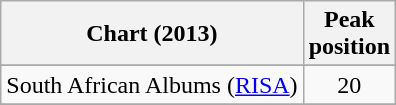<table class="wikitable sortable">
<tr>
<th>Chart (2013)</th>
<th>Peak<br>position</th>
</tr>
<tr>
</tr>
<tr>
</tr>
<tr>
</tr>
<tr>
</tr>
<tr>
</tr>
<tr>
</tr>
<tr>
</tr>
<tr>
</tr>
<tr>
</tr>
<tr>
</tr>
<tr>
</tr>
<tr>
</tr>
<tr>
</tr>
<tr>
</tr>
<tr>
</tr>
<tr>
</tr>
<tr>
<td>South African Albums (<a href='#'>RISA</a>)</td>
<td style="text-align:center;">20</td>
</tr>
<tr>
</tr>
<tr>
</tr>
<tr>
</tr>
<tr>
</tr>
<tr>
</tr>
</table>
